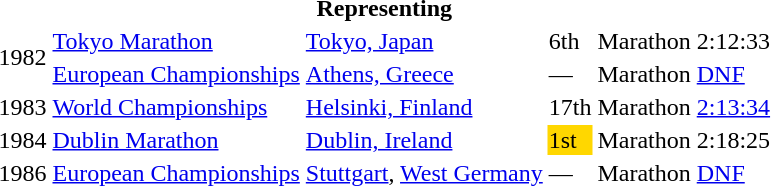<table>
<tr>
<th colspan="6">Representing </th>
</tr>
<tr>
<td rowspan=2>1982</td>
<td><a href='#'>Tokyo Marathon</a></td>
<td><a href='#'>Tokyo, Japan</a></td>
<td>6th</td>
<td>Marathon</td>
<td>2:12:33</td>
</tr>
<tr>
<td><a href='#'>European Championships</a></td>
<td><a href='#'>Athens, Greece</a></td>
<td>—</td>
<td>Marathon</td>
<td><a href='#'>DNF</a></td>
</tr>
<tr>
<td>1983</td>
<td><a href='#'>World Championships</a></td>
<td><a href='#'>Helsinki, Finland</a></td>
<td>17th</td>
<td>Marathon</td>
<td><a href='#'>2:13:34</a></td>
</tr>
<tr>
<td>1984</td>
<td><a href='#'>Dublin Marathon</a></td>
<td><a href='#'>Dublin, Ireland</a></td>
<td bgcolor="gold">1st</td>
<td>Marathon</td>
<td>2:18:25</td>
</tr>
<tr>
<td>1986</td>
<td><a href='#'>European Championships</a></td>
<td><a href='#'>Stuttgart</a>, <a href='#'>West Germany</a></td>
<td>—</td>
<td>Marathon</td>
<td><a href='#'>DNF</a></td>
</tr>
</table>
